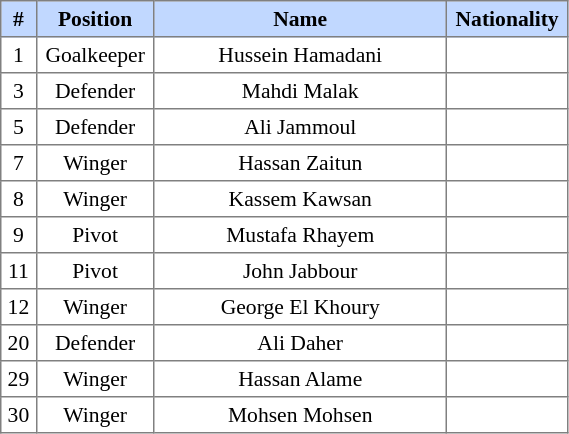<table border=1 style="border-collapse:collapse; font-size:90%;" cellpadding=3 cellspacing=0 width=30%>
<tr bgcolor=#C1D8FF>
<th width=2%>#</th>
<th width=5%>Position</th>
<th width=40%>Name</th>
<th width=5%>Nationality</th>
</tr>
<tr align=center>
<td>1</td>
<td>Goalkeeper</td>
<td>Hussein Hamadani</td>
<td></td>
</tr>
<tr align=center>
<td>3</td>
<td>Defender</td>
<td>Mahdi Malak</td>
<td></td>
</tr>
<tr align=center>
<td>5</td>
<td>Defender</td>
<td>Ali Jammoul</td>
<td></td>
</tr>
<tr align=center>
<td>7</td>
<td>Winger</td>
<td>Hassan Zaitun</td>
<td></td>
</tr>
<tr align=center>
<td>8</td>
<td>Winger</td>
<td>Kassem Kawsan</td>
<td></td>
</tr>
<tr align=center>
<td>9</td>
<td>Pivot</td>
<td>Mustafa Rhayem</td>
<td></td>
</tr>
<tr align=center>
<td>11</td>
<td>Pivot</td>
<td>John Jabbour</td>
<td></td>
</tr>
<tr align=center>
<td>12</td>
<td>Winger</td>
<td>George El Khoury</td>
<td></td>
</tr>
<tr align=center>
<td>20</td>
<td>Defender</td>
<td>Ali Daher</td>
<td></td>
</tr>
<tr align=center>
<td>29</td>
<td>Winger</td>
<td>Hassan Alame</td>
<td></td>
</tr>
<tr align=center>
<td>30</td>
<td>Winger</td>
<td>Mohsen Mohsen</td>
<td></td>
</tr>
</table>
